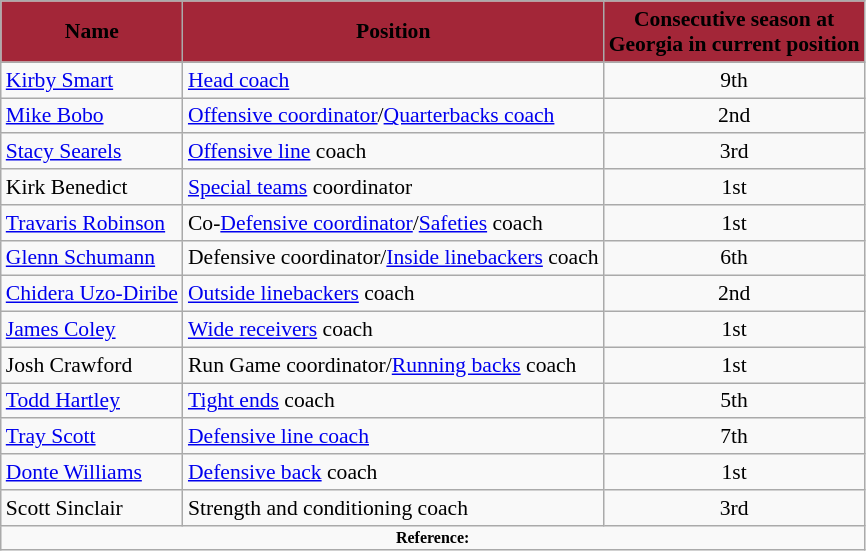<table class="wikitable" style="font-size:90%;">
<tr>
<th style="background:#A32638;"><span>Name</span></th>
<th style="background:#A32638;"><span>Position</span></th>
<th style="background:#A32638;"><span>Consecutive season at<br>Georgia in current position</span></th>
</tr>
<tr>
<td><a href='#'>Kirby Smart</a></td>
<td><a href='#'>Head coach</a></td>
<td align=center>9th</td>
</tr>
<tr>
<td><a href='#'>Mike Bobo</a></td>
<td><a href='#'>Offensive coordinator</a>/<a href='#'>Quarterbacks coach</a></td>
<td align=center>2nd</td>
</tr>
<tr>
<td><a href='#'>Stacy Searels</a></td>
<td><a href='#'>Offensive line</a> coach</td>
<td align="center">3rd</td>
</tr>
<tr>
<td>Kirk Benedict</td>
<td><a href='#'>Special teams</a> coordinator</td>
<td align="center">1st</td>
</tr>
<tr>
<td><a href='#'>Travaris Robinson</a></td>
<td>Co-<a href='#'>Defensive coordinator</a>/<a href='#'>Safeties</a> coach</td>
<td align=center>1st</td>
</tr>
<tr>
<td><a href='#'>Glenn Schumann</a></td>
<td>Defensive coordinator/<a href='#'>Inside linebackers</a> coach</td>
<td align="center">6th</td>
</tr>
<tr>
<td><a href='#'>Chidera Uzo-Diribe</a></td>
<td><a href='#'>Outside linebackers</a> coach</td>
<td align="center">2nd</td>
</tr>
<tr>
<td><a href='#'>James Coley</a></td>
<td><a href='#'>Wide receivers</a> coach</td>
<td align=center>1st</td>
</tr>
<tr>
<td>Josh Crawford</td>
<td>Run Game coordinator/<a href='#'>Running backs</a> coach</td>
<td align="center">1st</td>
</tr>
<tr>
<td><a href='#'>Todd Hartley</a></td>
<td><a href='#'>Tight ends</a> coach</td>
<td align="center">5th</td>
</tr>
<tr>
<td><a href='#'>Tray Scott</a></td>
<td><a href='#'>Defensive line coach</a></td>
<td align="center">7th</td>
</tr>
<tr>
<td><a href='#'>Donte Williams</a></td>
<td><a href='#'>Defensive back</a> coach</td>
<td align=center>1st</td>
</tr>
<tr>
<td>Scott Sinclair</td>
<td>Strength and conditioning coach</td>
<td align=center>3rd</td>
</tr>
<tr>
<td colspan="4" style="font-size:8pt; text-align:center;"><strong>Reference:</strong></td>
</tr>
</table>
